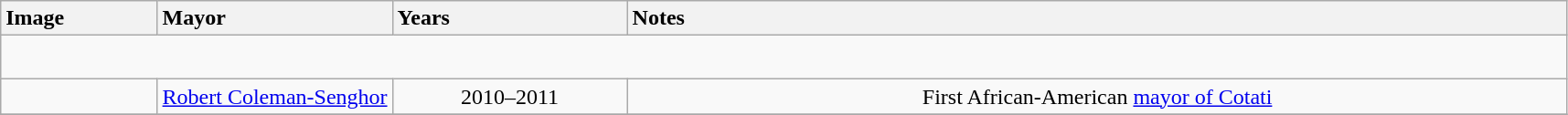<table class="wikitable" style="text-align:center">
<tr>
<th style="text-align:left; width:10%;">Image</th>
<th style="text-align:left; width:15%;">Mayor</th>
<th style="text-align:left; width:15%;">Years</th>
<th style="text-align:left; width:60%;">Notes</th>
</tr>
<tr style="height:2em">
</tr>
<tr>
<td></td>
<td><a href='#'>Robert Coleman-Senghor</a></td>
<td>2010–2011</td>
<td>First African-American <a href='#'>mayor of Cotati</a></td>
</tr>
<tr>
</tr>
</table>
